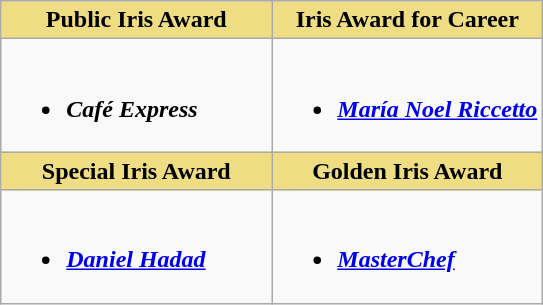<table class="wikitable">
<tr>
<th style="background:#EEDD82; width:50%">Public Iris Award</th>
<th style="background:#EEDD82; width:50%">Iris Award for Career</th>
</tr>
<tr>
<td valign="top"><br><ul><li><strong><em>Café Express</em></strong></li></ul></td>
<td valign="top"><br><ul><li><strong><em><a href='#'>María Noel Riccetto</a></em></strong></li></ul></td>
</tr>
<tr>
<th style="background:#EEDD82; width:50%">Special Iris Award</th>
<th style="background:#EEDD82; width:50%">Golden Iris Award</th>
</tr>
<tr>
<td valign="top"><br><ul><li><strong><em><a href='#'>Daniel Hadad</a></em></strong></li></ul></td>
<td valign="top"><br><ul><li><em><a href='#'><strong>MasterChef</strong></a></em></li></ul></td>
</tr>
</table>
